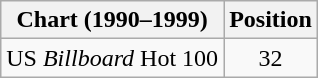<table class="wikitable sortable">
<tr>
<th>Chart (1990–1999)</th>
<th>Position</th>
</tr>
<tr>
<td>US <em>Billboard</em> Hot 100</td>
<td style="text-align:center;">32</td>
</tr>
</table>
